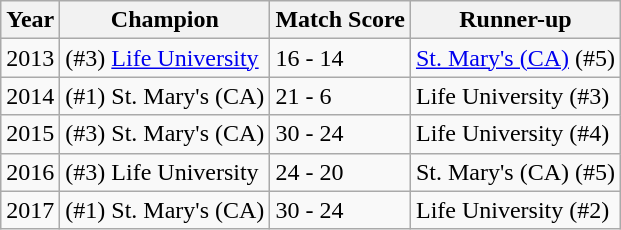<table class="wikitable">
<tr>
<th>Year</th>
<th>Champion</th>
<th>Match Score</th>
<th>Runner-up</th>
</tr>
<tr>
<td>2013</td>
<td>(#3) <a href='#'>Life University</a></td>
<td>16 - 14</td>
<td><a href='#'>St. Mary's (CA)</a> (#5)</td>
</tr>
<tr>
<td>2014</td>
<td>(#1) St. Mary's (CA)</td>
<td>21 - 6</td>
<td>Life University (#3)</td>
</tr>
<tr>
<td>2015</td>
<td>(#3) St. Mary's (CA)</td>
<td>30 - 24</td>
<td>Life University (#4)</td>
</tr>
<tr>
<td>2016</td>
<td>(#3) Life University</td>
<td>24 - 20</td>
<td>St. Mary's (CA) (#5)</td>
</tr>
<tr>
<td>2017</td>
<td>(#1) St. Mary's (CA)</td>
<td>30 - 24</td>
<td>Life University (#2)</td>
</tr>
</table>
